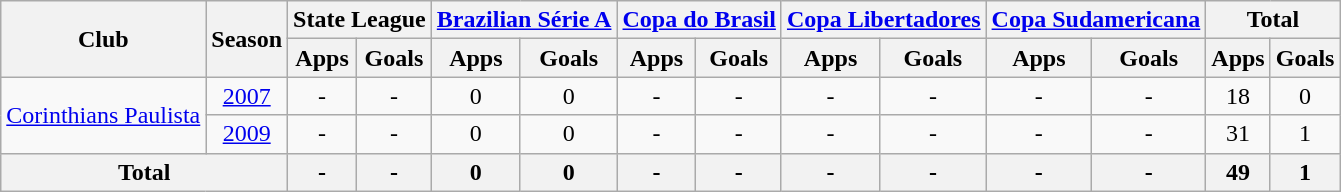<table class="wikitable" style="text-align: center;">
<tr>
<th rowspan="2">Club</th>
<th rowspan="2">Season</th>
<th colspan="2">State League</th>
<th colspan="2"><a href='#'>Brazilian Série A</a></th>
<th colspan="2"><a href='#'>Copa do Brasil</a></th>
<th colspan="2"><a href='#'>Copa Libertadores</a></th>
<th colspan="2"><a href='#'>Copa Sudamericana</a></th>
<th colspan="2">Total</th>
</tr>
<tr>
<th>Apps</th>
<th>Goals</th>
<th>Apps</th>
<th>Goals</th>
<th>Apps</th>
<th>Goals</th>
<th>Apps</th>
<th>Goals</th>
<th>Apps</th>
<th>Goals</th>
<th>Apps</th>
<th>Goals</th>
</tr>
<tr>
<td rowspan="2" valign="center"><a href='#'>Corinthians Paulista</a></td>
<td><a href='#'>2007</a></td>
<td>-</td>
<td>-</td>
<td>0</td>
<td>0</td>
<td>-</td>
<td>-</td>
<td>-</td>
<td>-</td>
<td>-</td>
<td>-</td>
<td>18</td>
<td>0</td>
</tr>
<tr>
<td><a href='#'>2009</a></td>
<td>-</td>
<td>-</td>
<td>0</td>
<td>0</td>
<td>-</td>
<td>-</td>
<td>-</td>
<td>-</td>
<td>-</td>
<td>-</td>
<td>31</td>
<td>1</td>
</tr>
<tr>
<th colspan="2"><strong>Total</strong></th>
<th>-</th>
<th>-</th>
<th>0</th>
<th>0</th>
<th>-</th>
<th>-</th>
<th>-</th>
<th>-</th>
<th>-</th>
<th>-</th>
<th>49</th>
<th>1</th>
</tr>
</table>
